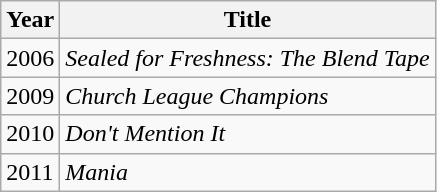<table class="wikitable sortable">
<tr>
<th>Year</th>
<th>Title</th>
</tr>
<tr>
<td>2006</td>
<td><em>Sealed for Freshness: The Blend Tape</em></td>
</tr>
<tr>
<td>2009</td>
<td><em>Church League Champions</em></td>
</tr>
<tr>
<td>2010</td>
<td><em>Don't Mention It</em></td>
</tr>
<tr>
<td>2011</td>
<td><em>Mania</em></td>
</tr>
</table>
